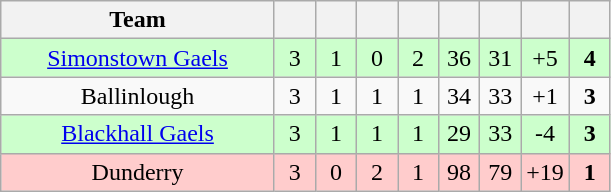<table class="wikitable" style="text-align:center">
<tr>
<th width="175">Team</th>
<th width="20"></th>
<th width="20"></th>
<th width="20"></th>
<th width="20"></th>
<th width="20"></th>
<th width="20"></th>
<th width="20"></th>
<th width="20"></th>
</tr>
<tr style="background:#cfc;">
<td><a href='#'>Simonstown Gaels</a></td>
<td>3</td>
<td>1</td>
<td>0</td>
<td>2</td>
<td>36</td>
<td>31</td>
<td>+5</td>
<td><strong>4</strong></td>
</tr>
<tr>
<td>Ballinlough</td>
<td>3</td>
<td>1</td>
<td>1</td>
<td>1</td>
<td>34</td>
<td>33</td>
<td>+1</td>
<td><strong>3</strong></td>
</tr>
<tr style="background:#cfc;">
<td><a href='#'>Blackhall Gaels</a></td>
<td>3</td>
<td>1</td>
<td>1</td>
<td>1</td>
<td>29</td>
<td>33</td>
<td>-4</td>
<td><strong>3</strong></td>
</tr>
<tr style="background:#fcc;">
<td>Dunderry</td>
<td>3</td>
<td>0</td>
<td>2</td>
<td>1</td>
<td>98</td>
<td>79</td>
<td>+19</td>
<td><strong>1</strong></td>
</tr>
</table>
